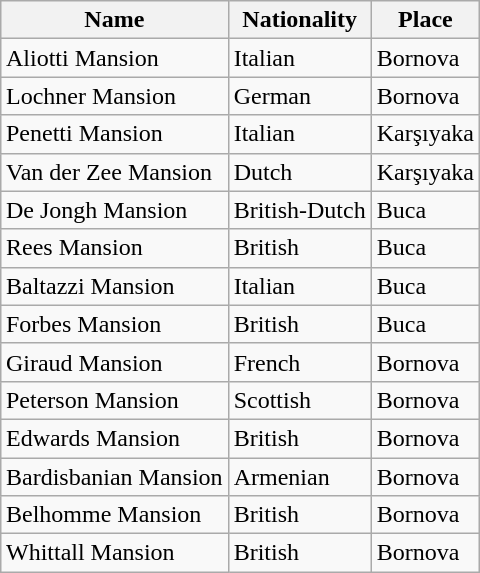<table class="wikitable sortable" style="margin: 1em auto 1em auto;">
<tr>
<th scope="col">Name</th>
<th scope="col">Nationality</th>
<th scope="col">Place</th>
</tr>
<tr>
<td>Aliotti Mansion</td>
<td>Italian</td>
<td>Bornova</td>
</tr>
<tr>
<td>Lochner Mansion</td>
<td>German</td>
<td>Bornova</td>
</tr>
<tr>
<td>Penetti Mansion</td>
<td>Italian</td>
<td>Karşıyaka</td>
</tr>
<tr>
<td>Van der Zee Mansion</td>
<td>Dutch</td>
<td>Karşıyaka</td>
</tr>
<tr>
<td>De Jongh Mansion</td>
<td>British-Dutch</td>
<td>Buca</td>
</tr>
<tr>
<td>Rees Mansion</td>
<td>British</td>
<td>Buca</td>
</tr>
<tr>
<td>Baltazzi Mansion</td>
<td>Italian</td>
<td>Buca</td>
</tr>
<tr>
<td>Forbes Mansion</td>
<td>British</td>
<td>Buca</td>
</tr>
<tr>
<td>Giraud Mansion</td>
<td>French</td>
<td>Bornova</td>
</tr>
<tr>
<td>Peterson Mansion</td>
<td>Scottish</td>
<td>Bornova</td>
</tr>
<tr>
<td>Edwards Mansion</td>
<td>British</td>
<td>Bornova</td>
</tr>
<tr>
<td>Bardisbanian Mansion</td>
<td>Armenian</td>
<td>Bornova</td>
</tr>
<tr>
<td>Belhomme Mansion</td>
<td>British</td>
<td>Bornova</td>
</tr>
<tr>
<td>Whittall Mansion</td>
<td>British</td>
<td>Bornova</td>
</tr>
</table>
